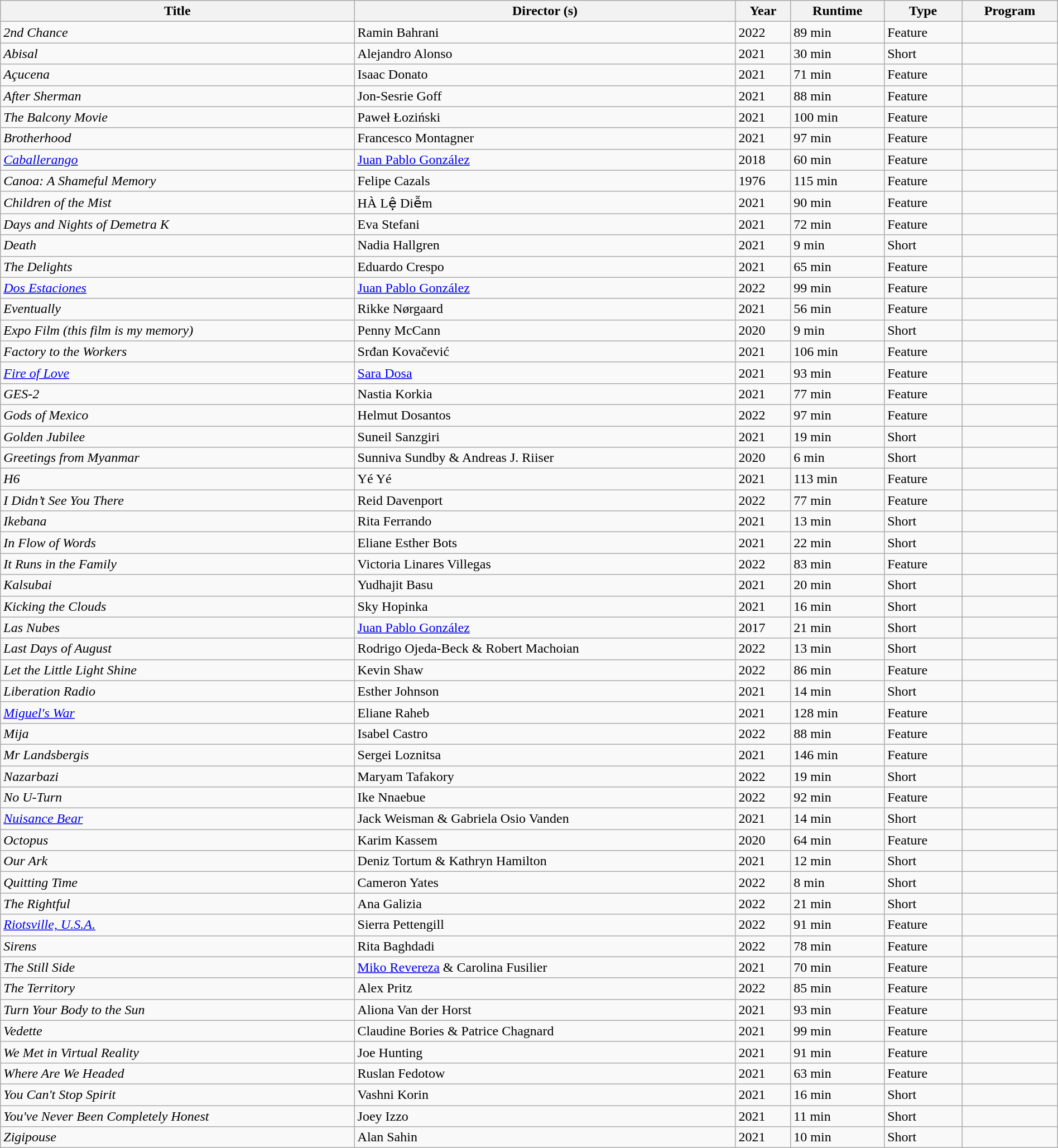<table class="wikitable sortable" width=100%>
<tr>
<th>Title</th>
<th>Director (s)</th>
<th>Year</th>
<th>Runtime</th>
<th>Type</th>
<th>Program</th>
</tr>
<tr>
<td><em>2nd Chance</em></td>
<td>Ramin Bahrani</td>
<td>2022</td>
<td>89 min</td>
<td>Feature</td>
<td></td>
</tr>
<tr>
<td><em>Abisal</em></td>
<td>Alejandro Alonso</td>
<td>2021</td>
<td>30 min</td>
<td>Short</td>
<td></td>
</tr>
<tr>
<td><em>Açucena</em></td>
<td>Isaac Donato</td>
<td>2021</td>
<td>71 min</td>
<td>Feature</td>
<td></td>
</tr>
<tr>
<td><em>After Sherman</em></td>
<td>Jon-Sesrie Goff</td>
<td>2021</td>
<td>88 min</td>
<td>Feature</td>
<td></td>
</tr>
<tr>
<td><em>The Balcony Movie</em></td>
<td>Paweł Łoziński</td>
<td>2021</td>
<td>100 min</td>
<td>Feature</td>
<td></td>
</tr>
<tr>
<td><em>Brotherhood</em></td>
<td>Francesco Montagner</td>
<td>2021</td>
<td>97 min</td>
<td>Feature</td>
<td></td>
</tr>
<tr>
<td><em><a href='#'>Caballerango</a></em></td>
<td><a href='#'>Juan Pablo González</a></td>
<td>2018</td>
<td>60 min</td>
<td>Feature</td>
<td></td>
</tr>
<tr>
<td><em>Canoa: A Shameful Memory</em></td>
<td>Felipe Cazals</td>
<td>1976</td>
<td>115 min</td>
<td>Feature</td>
<td></td>
</tr>
<tr>
<td><em>Children of the Mist</em></td>
<td>HÀ Lệ Diễm</td>
<td>2021</td>
<td>90 min</td>
<td>Feature</td>
<td></td>
</tr>
<tr>
<td><em>Days and Nights of Demetra K</em></td>
<td>Eva Stefani</td>
<td>2021</td>
<td>72 min</td>
<td>Feature</td>
<td></td>
</tr>
<tr>
<td><em>Death</em></td>
<td>Nadia Hallgren</td>
<td>2021</td>
<td>9 min</td>
<td>Short</td>
<td></td>
</tr>
<tr>
<td><em>The Delights</em></td>
<td>Eduardo Crespo</td>
<td>2021</td>
<td>65 min</td>
<td>Feature</td>
<td></td>
</tr>
<tr>
<td><em><a href='#'>Dos Estaciones</a></em></td>
<td><a href='#'>Juan Pablo González</a></td>
<td>2022</td>
<td>99 min</td>
<td>Feature</td>
<td></td>
</tr>
<tr>
<td><em>Eventually</em></td>
<td>Rikke Nørgaard</td>
<td>2021</td>
<td>56 min</td>
<td>Feature</td>
<td></td>
</tr>
<tr>
<td><em>Expo Film (this film is my memory)</em></td>
<td>Penny McCann</td>
<td>2020</td>
<td>9 min</td>
<td>Short</td>
<td></td>
</tr>
<tr>
<td><em>Factory to the Workers</em></td>
<td>Srđan Kovačević</td>
<td>2021</td>
<td>106 min</td>
<td>Feature</td>
<td></td>
</tr>
<tr>
<td><em><a href='#'>Fire of Love</a></em></td>
<td><a href='#'>Sara Dosa</a></td>
<td>2021</td>
<td>93 min</td>
<td>Feature</td>
<td></td>
</tr>
<tr>
<td><em>GES-2</em></td>
<td>Nastia Korkia</td>
<td>2021</td>
<td>77 min</td>
<td>Feature</td>
<td></td>
</tr>
<tr>
<td><em>Gods of Mexico</em></td>
<td>Helmut Dosantos</td>
<td>2022</td>
<td>97 min</td>
<td>Feature</td>
<td></td>
</tr>
<tr>
<td><em>Golden Jubilee</em></td>
<td>Suneil Sanzgiri</td>
<td>2021</td>
<td>19 min</td>
<td>Short</td>
<td></td>
</tr>
<tr>
<td><em>Greetings from Myanmar</em></td>
<td>Sunniva Sundby & Andreas J. Riiser</td>
<td>2020</td>
<td>6 min</td>
<td>Short</td>
<td></td>
</tr>
<tr>
<td><em>H6</em></td>
<td>Yé Yé</td>
<td>2021</td>
<td>113 min</td>
<td>Feature</td>
<td></td>
</tr>
<tr>
<td><em>I Didn’t See You There</em></td>
<td>Reid Davenport</td>
<td>2022</td>
<td>77 min</td>
<td>Feature</td>
<td></td>
</tr>
<tr>
<td><em>Ikebana</em></td>
<td>Rita Ferrando</td>
<td>2021</td>
<td>13 min</td>
<td>Short</td>
<td></td>
</tr>
<tr>
<td><em>In Flow of Words</em></td>
<td>Eliane Esther Bots</td>
<td>2021</td>
<td>22 min</td>
<td>Short</td>
<td></td>
</tr>
<tr>
<td><em>It Runs in the Family</em></td>
<td>Victoria Linares Villegas</td>
<td>2022</td>
<td>83 min</td>
<td>Feature</td>
<td></td>
</tr>
<tr>
<td><em>Kalsubai</em></td>
<td>Yudhajit Basu</td>
<td>2021</td>
<td>20 min</td>
<td>Short</td>
<td></td>
</tr>
<tr>
<td><em>Kicking the Clouds</em></td>
<td>Sky Hopinka</td>
<td>2021</td>
<td>16 min</td>
<td>Short</td>
<td></td>
</tr>
<tr>
<td><em>Las Nubes</em></td>
<td><a href='#'>Juan Pablo González</a></td>
<td>2017</td>
<td>21 min</td>
<td>Short</td>
<td></td>
</tr>
<tr>
<td><em>Last Days of August</em></td>
<td>Rodrigo Ojeda-Beck & Robert Machoian</td>
<td>2022</td>
<td>13 min</td>
<td>Short</td>
<td></td>
</tr>
<tr>
<td><em>Let the Little Light Shine</em></td>
<td>Kevin Shaw</td>
<td>2022</td>
<td>86 min</td>
<td>Feature</td>
<td></td>
</tr>
<tr>
<td><em>Liberation Radio</em></td>
<td>Esther Johnson</td>
<td>2021</td>
<td>14 min</td>
<td>Short</td>
<td></td>
</tr>
<tr>
<td><em><a href='#'>Miguel's War</a></em></td>
<td>Eliane Raheb</td>
<td>2021</td>
<td>128 min</td>
<td>Feature</td>
<td></td>
</tr>
<tr>
<td><em>Mija</em></td>
<td>Isabel Castro</td>
<td>2022</td>
<td>88 min</td>
<td>Feature</td>
<td></td>
</tr>
<tr>
<td><em>Mr Landsbergis</em></td>
<td>Sergei Loznitsa</td>
<td>2021</td>
<td>146 min</td>
<td>Feature</td>
<td></td>
</tr>
<tr>
<td><em>Nazarbazi</em></td>
<td>Maryam Tafakory</td>
<td>2022</td>
<td>19 min</td>
<td>Short</td>
<td></td>
</tr>
<tr>
<td><em>No U-Turn</em></td>
<td>Ike Nnaebue</td>
<td>2022</td>
<td>92 min</td>
<td>Feature</td>
<td></td>
</tr>
<tr>
<td><em><a href='#'>Nuisance Bear</a></em></td>
<td>Jack Weisman & Gabriela Osio Vanden</td>
<td>2021</td>
<td>14 min</td>
<td>Short</td>
<td></td>
</tr>
<tr>
<td><em>Octopus</em></td>
<td>Karim Kassem</td>
<td>2020</td>
<td>64 min</td>
<td>Feature</td>
<td></td>
</tr>
<tr>
<td><em>Our Ark</em></td>
<td>Deniz Tortum & Kathryn Hamilton</td>
<td>2021</td>
<td>12 min</td>
<td>Short</td>
<td></td>
</tr>
<tr>
<td><em>Quitting Time</em></td>
<td>Cameron Yates</td>
<td>2022</td>
<td>8 min</td>
<td>Short</td>
<td></td>
</tr>
<tr>
<td><em>The Rightful</em></td>
<td>Ana Galizia</td>
<td>2022</td>
<td>21 min</td>
<td>Short</td>
<td></td>
</tr>
<tr>
<td><em><a href='#'>Riotsville, U.S.A.</a></em></td>
<td>Sierra Pettengill</td>
<td>2022</td>
<td>91 min</td>
<td>Feature</td>
<td></td>
</tr>
<tr>
<td><em>Sirens</em></td>
<td>Rita Baghdadi</td>
<td>2022</td>
<td>78 min</td>
<td>Feature</td>
<td></td>
</tr>
<tr>
<td><em>The Still Side</em></td>
<td><a href='#'>Miko Revereza</a> & Carolina Fusilier</td>
<td>2021</td>
<td>70 min</td>
<td>Feature</td>
<td></td>
</tr>
<tr>
<td><em>The Territory</em></td>
<td>Alex Pritz</td>
<td>2022</td>
<td>85 min</td>
<td>Feature</td>
<td></td>
</tr>
<tr>
<td><em>Turn Your Body to the Sun</em></td>
<td>Aliona Van der Horst</td>
<td>2021</td>
<td>93 min</td>
<td>Feature</td>
<td></td>
</tr>
<tr>
<td><em>Vedette</em></td>
<td>Claudine Bories & Patrice Chagnard</td>
<td>2021</td>
<td>99 min</td>
<td>Feature</td>
<td></td>
</tr>
<tr>
<td><em>We Met in Virtual Reality</em></td>
<td>Joe Hunting</td>
<td>2021</td>
<td>91 min</td>
<td>Feature</td>
<td></td>
</tr>
<tr>
<td><em>Where Are We Headed</em></td>
<td>Ruslan Fedotow</td>
<td>2021</td>
<td>63 min</td>
<td>Feature</td>
<td></td>
</tr>
<tr>
<td><em>You Can't Stop Spirit</em></td>
<td>Vashni Korin</td>
<td>2021</td>
<td>16 min</td>
<td>Short</td>
<td></td>
</tr>
<tr>
<td><em>You've Never Been Completely Honest</em></td>
<td>Joey Izzo</td>
<td>2021</td>
<td>11 min</td>
<td>Short</td>
<td></td>
</tr>
<tr>
<td><em>Zigipouse</em></td>
<td>Alan Sahin</td>
<td>2021</td>
<td>10 min</td>
<td>Short</td>
<td></td>
</tr>
</table>
